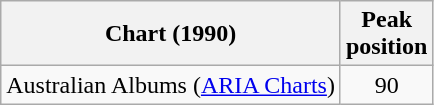<table class="wikitable sortable">
<tr>
<th>Chart (1990)</th>
<th>Peak<br>position</th>
</tr>
<tr>
<td>Australian Albums (<a href='#'>ARIA Charts</a>)</td>
<td align="center">90</td>
</tr>
</table>
